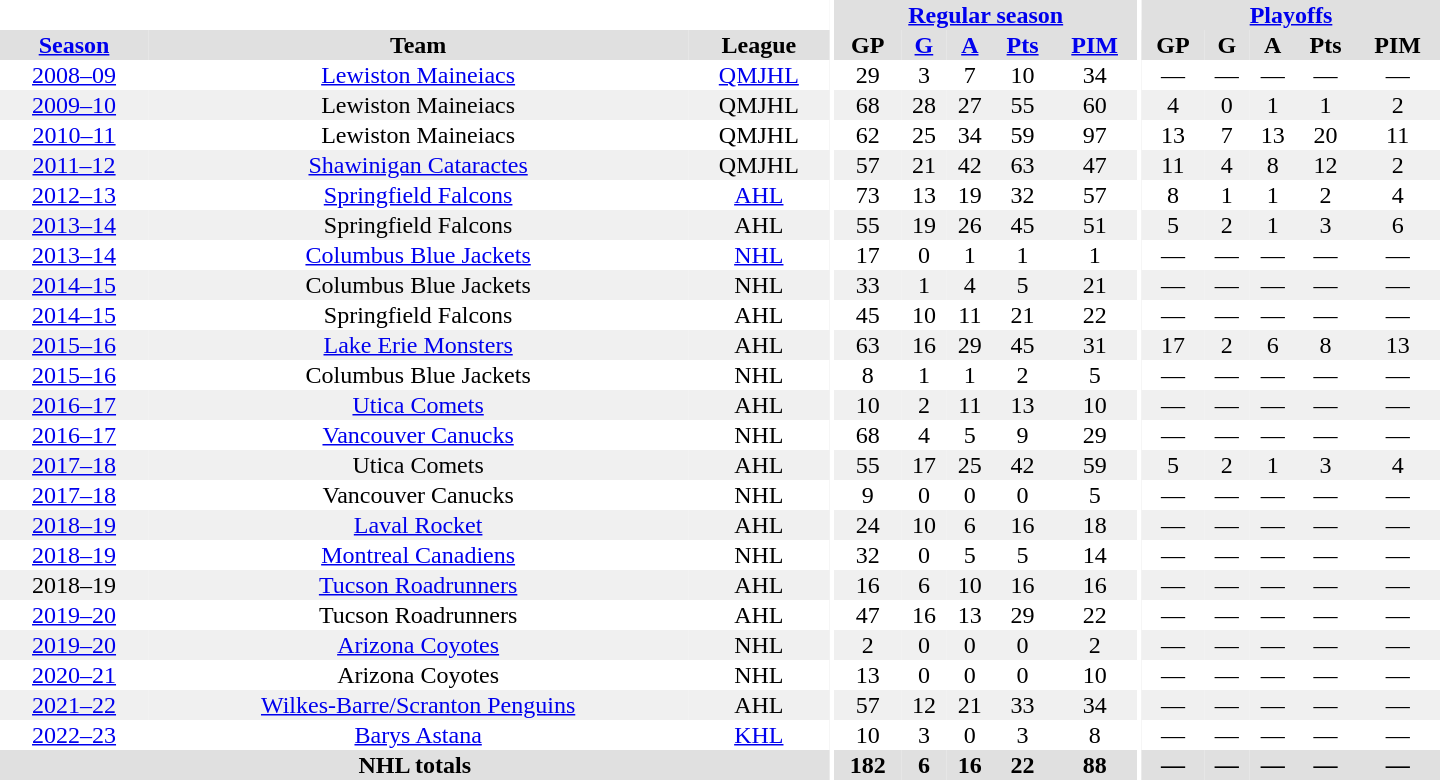<table border="0" cellpadding="1" cellspacing="0" style="text-align:center; width:60em">
<tr bgcolor="#e0e0e0">
<th colspan="3" bgcolor="#ffffff"></th>
<th rowspan="100" bgcolor="#ffffff"></th>
<th colspan="5"><a href='#'>Regular season</a></th>
<th rowspan="100" bgcolor="#ffffff"></th>
<th colspan="5"><a href='#'>Playoffs</a></th>
</tr>
<tr bgcolor="#e0e0e0">
<th><a href='#'>Season</a></th>
<th>Team</th>
<th>League</th>
<th>GP</th>
<th><a href='#'>G</a></th>
<th><a href='#'>A</a></th>
<th><a href='#'>Pts</a></th>
<th><a href='#'>PIM</a></th>
<th>GP</th>
<th>G</th>
<th>A</th>
<th>Pts</th>
<th>PIM</th>
</tr>
<tr ALIGN="centre">
<td><a href='#'>2008–09</a></td>
<td><a href='#'>Lewiston Maineiacs</a></td>
<td><a href='#'>QMJHL</a></td>
<td>29</td>
<td>3</td>
<td>7</td>
<td>10</td>
<td>34</td>
<td>—</td>
<td>—</td>
<td>—</td>
<td>—</td>
<td>—</td>
</tr>
<tr ALIGN="centre" bgcolor="#f0f0f0">
<td><a href='#'>2009–10</a></td>
<td>Lewiston Maineiacs</td>
<td>QMJHL</td>
<td>68</td>
<td>28</td>
<td>27</td>
<td>55</td>
<td>60</td>
<td>4</td>
<td>0</td>
<td>1</td>
<td>1</td>
<td>2</td>
</tr>
<tr ALIGN="centre">
<td><a href='#'>2010–11</a></td>
<td>Lewiston Maineiacs</td>
<td>QMJHL</td>
<td>62</td>
<td>25</td>
<td>34</td>
<td>59</td>
<td>97</td>
<td>13</td>
<td>7</td>
<td>13</td>
<td>20</td>
<td>11</td>
</tr>
<tr ALIGN="centre" bgcolor="#f0f0f0">
<td><a href='#'>2011–12</a></td>
<td><a href='#'>Shawinigan Cataractes</a></td>
<td>QMJHL</td>
<td>57</td>
<td>21</td>
<td>42</td>
<td>63</td>
<td>47</td>
<td>11</td>
<td>4</td>
<td>8</td>
<td>12</td>
<td>2</td>
</tr>
<tr ALIGN="centre">
<td><a href='#'>2012–13</a></td>
<td><a href='#'>Springfield Falcons</a></td>
<td><a href='#'>AHL</a></td>
<td>73</td>
<td>13</td>
<td>19</td>
<td>32</td>
<td>57</td>
<td>8</td>
<td>1</td>
<td>1</td>
<td>2</td>
<td>4</td>
</tr>
<tr ALIGN="centre"  bgcolor="#f0f0f0">
<td><a href='#'>2013–14</a></td>
<td>Springfield Falcons</td>
<td>AHL</td>
<td>55</td>
<td>19</td>
<td>26</td>
<td>45</td>
<td>51</td>
<td>5</td>
<td>2</td>
<td>1</td>
<td>3</td>
<td>6</td>
</tr>
<tr ALIGN="centre">
<td><a href='#'>2013–14</a></td>
<td><a href='#'>Columbus Blue Jackets</a></td>
<td><a href='#'>NHL</a></td>
<td>17</td>
<td>0</td>
<td>1</td>
<td>1</td>
<td>1</td>
<td>—</td>
<td>—</td>
<td>—</td>
<td>—</td>
<td>—</td>
</tr>
<tr ALIGN="centre"  bgcolor="#f0f0f0">
<td><a href='#'>2014–15</a></td>
<td>Columbus Blue Jackets</td>
<td>NHL</td>
<td>33</td>
<td>1</td>
<td>4</td>
<td>5</td>
<td>21</td>
<td>—</td>
<td>—</td>
<td>—</td>
<td>—</td>
<td>—</td>
</tr>
<tr ALIGN="centre">
<td><a href='#'>2014–15</a></td>
<td>Springfield Falcons</td>
<td>AHL</td>
<td>45</td>
<td>10</td>
<td>11</td>
<td>21</td>
<td>22</td>
<td>—</td>
<td>—</td>
<td>—</td>
<td>—</td>
<td>—</td>
</tr>
<tr ALIGN="centre"  bgcolor="#f0f0f0">
<td><a href='#'>2015–16</a></td>
<td><a href='#'>Lake Erie Monsters</a></td>
<td>AHL</td>
<td>63</td>
<td>16</td>
<td>29</td>
<td>45</td>
<td>31</td>
<td>17</td>
<td>2</td>
<td>6</td>
<td>8</td>
<td>13</td>
</tr>
<tr ALIGN="centre">
<td><a href='#'>2015–16</a></td>
<td>Columbus Blue Jackets</td>
<td>NHL</td>
<td>8</td>
<td>1</td>
<td>1</td>
<td>2</td>
<td>5</td>
<td>—</td>
<td>—</td>
<td>—</td>
<td>—</td>
<td>—</td>
</tr>
<tr ALIGN="centre"  bgcolor="#f0f0f0">
<td><a href='#'>2016–17</a></td>
<td><a href='#'>Utica Comets</a></td>
<td>AHL</td>
<td>10</td>
<td>2</td>
<td>11</td>
<td>13</td>
<td>10</td>
<td>—</td>
<td>—</td>
<td>—</td>
<td>—</td>
<td>—</td>
</tr>
<tr ALIGN="centre">
<td><a href='#'>2016–17</a></td>
<td><a href='#'>Vancouver Canucks</a></td>
<td>NHL</td>
<td>68</td>
<td>4</td>
<td>5</td>
<td>9</td>
<td>29</td>
<td>—</td>
<td>—</td>
<td>—</td>
<td>—</td>
<td>—</td>
</tr>
<tr ALIGN="centre"  bgcolor="#f0f0f0">
<td><a href='#'>2017–18</a></td>
<td>Utica Comets</td>
<td>AHL</td>
<td>55</td>
<td>17</td>
<td>25</td>
<td>42</td>
<td>59</td>
<td>5</td>
<td>2</td>
<td>1</td>
<td>3</td>
<td>4</td>
</tr>
<tr ALIGN="centre">
<td><a href='#'>2017–18</a></td>
<td>Vancouver Canucks</td>
<td>NHL</td>
<td>9</td>
<td>0</td>
<td>0</td>
<td>0</td>
<td>5</td>
<td>—</td>
<td>—</td>
<td>—</td>
<td>—</td>
<td>—</td>
</tr>
<tr ALIGN="centre"  bgcolor="#f0f0f0">
<td><a href='#'>2018–19</a></td>
<td><a href='#'>Laval Rocket</a></td>
<td>AHL</td>
<td>24</td>
<td>10</td>
<td>6</td>
<td>16</td>
<td>18</td>
<td>—</td>
<td>—</td>
<td>—</td>
<td>—</td>
<td>—</td>
</tr>
<tr ALIGN="centre">
<td><a href='#'>2018–19</a></td>
<td><a href='#'>Montreal Canadiens</a></td>
<td>NHL</td>
<td>32</td>
<td>0</td>
<td>5</td>
<td>5</td>
<td>14</td>
<td>—</td>
<td>—</td>
<td>—</td>
<td>—</td>
<td>—</td>
</tr>
<tr ALIGN="centre"  bgcolor="#f0f0f0">
<td>2018–19</td>
<td><a href='#'>Tucson Roadrunners</a></td>
<td>AHL</td>
<td>16</td>
<td>6</td>
<td>10</td>
<td>16</td>
<td>16</td>
<td>—</td>
<td>—</td>
<td>—</td>
<td>—</td>
<td>—</td>
</tr>
<tr ALIGN="centre">
<td><a href='#'>2019–20</a></td>
<td>Tucson Roadrunners</td>
<td>AHL</td>
<td>47</td>
<td>16</td>
<td>13</td>
<td>29</td>
<td>22</td>
<td>—</td>
<td>—</td>
<td>—</td>
<td>—</td>
<td>—</td>
</tr>
<tr ALIGN="centre"  bgcolor="#f0f0f0">
<td><a href='#'>2019–20</a></td>
<td><a href='#'>Arizona Coyotes</a></td>
<td>NHL</td>
<td>2</td>
<td>0</td>
<td>0</td>
<td>0</td>
<td>2</td>
<td>—</td>
<td>—</td>
<td>—</td>
<td>—</td>
<td>—</td>
</tr>
<tr ALIGN="centre">
<td><a href='#'>2020–21</a></td>
<td>Arizona Coyotes</td>
<td>NHL</td>
<td>13</td>
<td>0</td>
<td>0</td>
<td>0</td>
<td>10</td>
<td>—</td>
<td>—</td>
<td>—</td>
<td>—</td>
<td>—</td>
</tr>
<tr ALIGN="centre"  bgcolor="#f0f0f0">
<td><a href='#'>2021–22</a></td>
<td><a href='#'>Wilkes-Barre/Scranton Penguins</a></td>
<td>AHL</td>
<td>57</td>
<td>12</td>
<td>21</td>
<td>33</td>
<td>34</td>
<td>—</td>
<td>—</td>
<td>—</td>
<td>—</td>
<td>—</td>
</tr>
<tr ALIGN="centre">
<td><a href='#'>2022–23</a></td>
<td><a href='#'>Barys Astana</a></td>
<td><a href='#'>KHL</a></td>
<td>10</td>
<td>3</td>
<td>0</td>
<td>3</td>
<td>8</td>
<td>—</td>
<td>—</td>
<td>—</td>
<td>—</td>
<td>—</td>
</tr>
<tr bgcolor="#e0e0e0">
<th colspan="3">NHL totals</th>
<th>182</th>
<th>6</th>
<th>16</th>
<th>22</th>
<th>88</th>
<th>—</th>
<th>—</th>
<th>—</th>
<th>—</th>
<th>—</th>
</tr>
</table>
